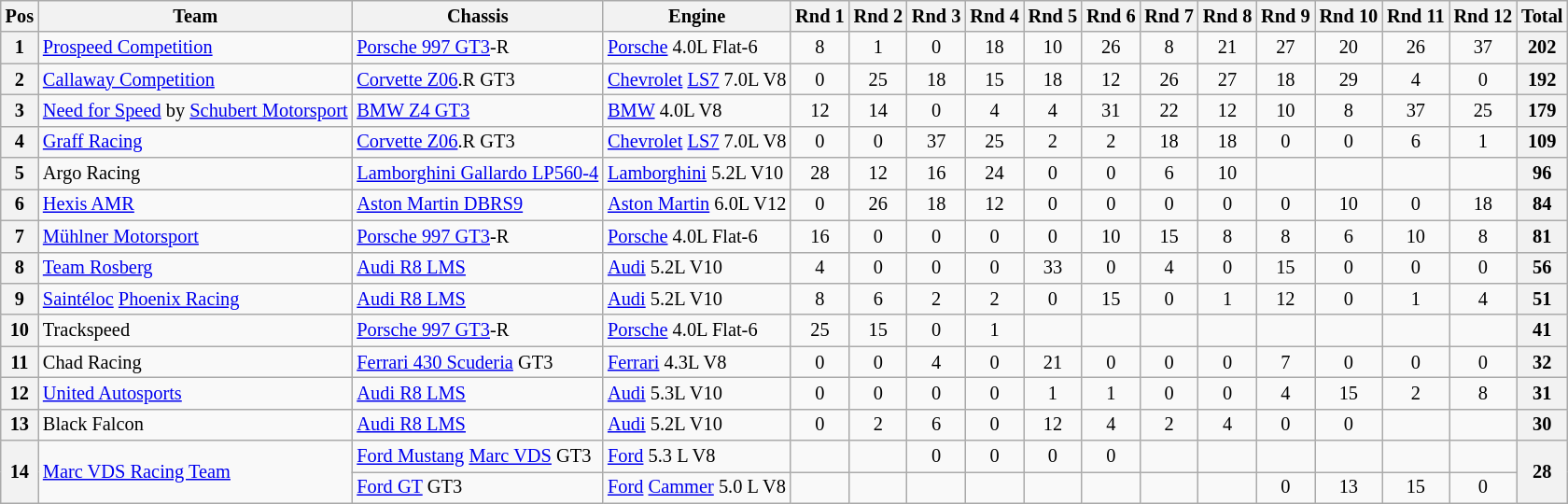<table class="wikitable" style="font-size: 85%; text-align:center">
<tr>
<th>Pos</th>
<th>Team</th>
<th>Chassis</th>
<th>Engine</th>
<th>Rnd 1</th>
<th>Rnd 2</th>
<th>Rnd 3</th>
<th>Rnd 4</th>
<th>Rnd 5</th>
<th>Rnd 6</th>
<th>Rnd 7</th>
<th>Rnd 8</th>
<th>Rnd 9</th>
<th>Rnd 10</th>
<th>Rnd 11</th>
<th>Rnd 12</th>
<th>Total</th>
</tr>
<tr>
<th>1</th>
<td align=left> <a href='#'>Prospeed Competition</a></td>
<td align=left><a href='#'>Porsche 997 GT3</a>-R</td>
<td align=left><a href='#'>Porsche</a> 4.0L Flat-6</td>
<td>8</td>
<td>1</td>
<td>0</td>
<td>18</td>
<td>10</td>
<td>26</td>
<td>8</td>
<td>21</td>
<td>27</td>
<td>20</td>
<td>26</td>
<td>37</td>
<th>202</th>
</tr>
<tr>
<th>2</th>
<td align=left> <a href='#'>Callaway Competition</a></td>
<td align=left><a href='#'>Corvette Z06</a>.R GT3</td>
<td align=left><a href='#'>Chevrolet</a> <a href='#'>LS7</a> 7.0L V8</td>
<td>0</td>
<td>25</td>
<td>18</td>
<td>15</td>
<td>18</td>
<td>12</td>
<td>26</td>
<td>27</td>
<td>18</td>
<td>29</td>
<td>4</td>
<td>0</td>
<th>192</th>
</tr>
<tr>
<th>3</th>
<td align=left> <a href='#'>Need for Speed</a> by <a href='#'>Schubert Motorsport</a></td>
<td align=left><a href='#'>BMW Z4 GT3</a></td>
<td align=left><a href='#'>BMW</a> 4.0L V8</td>
<td>12</td>
<td>14</td>
<td>0</td>
<td>4</td>
<td>4</td>
<td>31</td>
<td>22</td>
<td>12</td>
<td>10</td>
<td>8</td>
<td>37</td>
<td>25</td>
<th>179</th>
</tr>
<tr>
<th>4</th>
<td align=left> <a href='#'>Graff Racing</a></td>
<td align=left><a href='#'>Corvette Z06</a>.R GT3</td>
<td align=left><a href='#'>Chevrolet</a> <a href='#'>LS7</a> 7.0L V8</td>
<td>0</td>
<td>0</td>
<td>37</td>
<td>25</td>
<td>2</td>
<td>2</td>
<td>18</td>
<td>18</td>
<td>0</td>
<td>0</td>
<td>6</td>
<td>1</td>
<th>109</th>
</tr>
<tr>
<th>5</th>
<td align=left> Argo Racing</td>
<td align=left><a href='#'>Lamborghini Gallardo LP560-4</a></td>
<td align=left><a href='#'>Lamborghini</a> 5.2L V10</td>
<td>28</td>
<td>12</td>
<td>16</td>
<td>24</td>
<td>0</td>
<td>0</td>
<td>6</td>
<td>10</td>
<td></td>
<td></td>
<td></td>
<td></td>
<th>96</th>
</tr>
<tr>
<th>6</th>
<td align=left> <a href='#'>Hexis AMR</a></td>
<td align=left><a href='#'>Aston Martin DBRS9</a></td>
<td align=left><a href='#'>Aston Martin</a> 6.0L V12</td>
<td>0</td>
<td>26</td>
<td>18</td>
<td>12</td>
<td>0</td>
<td>0</td>
<td>0</td>
<td>0</td>
<td>0</td>
<td>10</td>
<td>0</td>
<td>18</td>
<th>84</th>
</tr>
<tr>
<th>7</th>
<td align=left> <a href='#'>Mühlner Motorsport</a></td>
<td align=left><a href='#'>Porsche 997 GT3</a>-R</td>
<td align=left><a href='#'>Porsche</a> 4.0L Flat-6</td>
<td>16</td>
<td>0</td>
<td>0</td>
<td>0</td>
<td>0</td>
<td>10</td>
<td>15</td>
<td>8</td>
<td>8</td>
<td>6</td>
<td>10</td>
<td>8</td>
<th>81</th>
</tr>
<tr>
<th>8</th>
<td align=left> <a href='#'>Team Rosberg</a></td>
<td align=left><a href='#'>Audi R8 LMS</a></td>
<td align=left><a href='#'>Audi</a> 5.2L V10</td>
<td>4</td>
<td>0</td>
<td>0</td>
<td>0</td>
<td>33</td>
<td>0</td>
<td>4</td>
<td>0</td>
<td>15</td>
<td>0</td>
<td>0</td>
<td>0</td>
<th>56</th>
</tr>
<tr>
<th>9</th>
<td align=left> <a href='#'>Saintéloc</a> <a href='#'>Phoenix Racing</a></td>
<td align=left><a href='#'>Audi R8 LMS</a></td>
<td align=left><a href='#'>Audi</a> 5.2L V10</td>
<td>8</td>
<td>6</td>
<td>2</td>
<td>2</td>
<td>0</td>
<td>15</td>
<td>0</td>
<td>1</td>
<td>12</td>
<td>0</td>
<td>1</td>
<td>4</td>
<th>51</th>
</tr>
<tr>
<th>10</th>
<td align=left> Trackspeed</td>
<td align=left><a href='#'>Porsche 997 GT3</a>-R</td>
<td align=left><a href='#'>Porsche</a> 4.0L Flat-6</td>
<td>25</td>
<td>15</td>
<td>0</td>
<td>1</td>
<td></td>
<td></td>
<td></td>
<td></td>
<td></td>
<td></td>
<td></td>
<td></td>
<th>41</th>
</tr>
<tr>
<th>11</th>
<td align=left> Chad Racing</td>
<td align=left><a href='#'>Ferrari 430 Scuderia</a> GT3</td>
<td align=left><a href='#'>Ferrari</a> 4.3L V8</td>
<td>0</td>
<td>0</td>
<td>4</td>
<td>0</td>
<td>21</td>
<td>0</td>
<td>0</td>
<td>0</td>
<td>7</td>
<td>0</td>
<td>0</td>
<td>0</td>
<th>32</th>
</tr>
<tr>
<th>12</th>
<td align=left> <a href='#'>United Autosports</a></td>
<td align=left><a href='#'>Audi R8 LMS</a></td>
<td align=left><a href='#'>Audi</a> 5.3L V10</td>
<td>0</td>
<td>0</td>
<td>0</td>
<td>0</td>
<td>1</td>
<td>1</td>
<td>0</td>
<td>0</td>
<td>4</td>
<td>15</td>
<td>2</td>
<td>8</td>
<th>31</th>
</tr>
<tr>
<th>13</th>
<td align=left> Black Falcon</td>
<td align=left><a href='#'>Audi R8 LMS</a></td>
<td align=left><a href='#'>Audi</a> 5.2L V10</td>
<td>0</td>
<td>2</td>
<td>6</td>
<td>0</td>
<td>12</td>
<td>4</td>
<td>2</td>
<td>4</td>
<td>0</td>
<td>0</td>
<td></td>
<td></td>
<th>30</th>
</tr>
<tr>
<th rowspan=2>14</th>
<td align=left rowspan=2> <a href='#'>Marc VDS Racing Team</a></td>
<td align=left><a href='#'>Ford Mustang</a> <a href='#'>Marc VDS</a> GT3</td>
<td align=left><a href='#'>Ford</a> 5.3 L V8</td>
<td></td>
<td></td>
<td>0</td>
<td>0</td>
<td>0</td>
<td>0</td>
<td></td>
<td></td>
<td></td>
<td></td>
<td></td>
<td></td>
<th rowspan=2>28</th>
</tr>
<tr>
<td align=left><a href='#'>Ford GT</a> GT3</td>
<td align=left><a href='#'>Ford</a> <a href='#'>Cammer</a> 5.0 L V8</td>
<td></td>
<td></td>
<td></td>
<td></td>
<td></td>
<td></td>
<td></td>
<td></td>
<td>0</td>
<td>13</td>
<td>15</td>
<td>0</td>
</tr>
</table>
